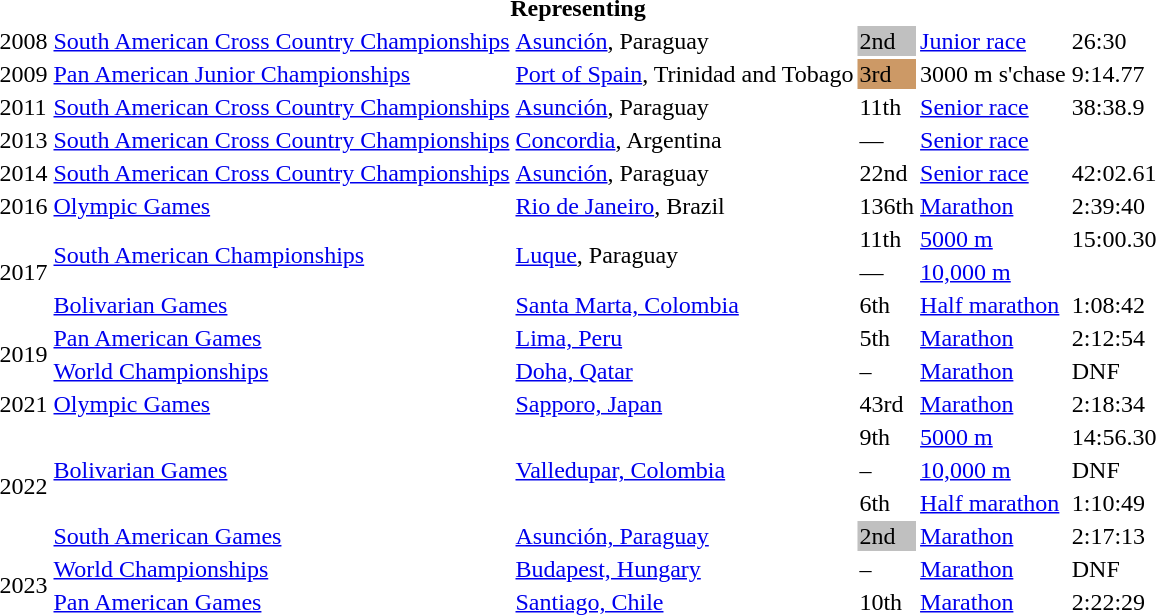<table>
<tr>
<th colspan="6">Representing </th>
</tr>
<tr>
<td>2008</td>
<td><a href='#'>South American Cross Country Championships</a></td>
<td><a href='#'>Asunción</a>, Paraguay</td>
<td bgcolor="silver">2nd</td>
<td><a href='#'>Junior race</a></td>
<td>26:30</td>
</tr>
<tr>
<td>2009</td>
<td><a href='#'>Pan American Junior Championships</a></td>
<td><a href='#'>Port of Spain</a>, Trinidad and Tobago</td>
<td bgcolor="cc9966">3rd</td>
<td>3000 m s'chase</td>
<td>9:14.77</td>
</tr>
<tr>
<td>2011</td>
<td><a href='#'>South American Cross Country Championships</a></td>
<td><a href='#'>Asunción</a>, Paraguay</td>
<td>11th</td>
<td><a href='#'>Senior race</a></td>
<td>38:38.9</td>
</tr>
<tr>
<td>2013</td>
<td><a href='#'>South American Cross Country Championships</a></td>
<td><a href='#'>Concordia</a>, Argentina</td>
<td>—</td>
<td><a href='#'>Senior race</a></td>
<td></td>
</tr>
<tr>
<td>2014</td>
<td><a href='#'>South American Cross Country Championships</a></td>
<td><a href='#'>Asunción</a>, Paraguay</td>
<td>22nd</td>
<td><a href='#'>Senior race</a></td>
<td>42:02.61</td>
</tr>
<tr>
<td>2016</td>
<td><a href='#'>Olympic Games</a></td>
<td><a href='#'>Rio de Janeiro</a>, Brazil</td>
<td>136th</td>
<td><a href='#'>Marathon</a></td>
<td>2:39:40</td>
</tr>
<tr>
<td rowspan=3>2017</td>
<td rowspan=2><a href='#'>South American Championships</a></td>
<td rowspan=2><a href='#'>Luque</a>, Paraguay</td>
<td>11th</td>
<td><a href='#'>5000 m</a></td>
<td>15:00.30</td>
</tr>
<tr>
<td>—</td>
<td><a href='#'>10,000 m</a></td>
<td></td>
</tr>
<tr>
<td><a href='#'>Bolivarian Games</a></td>
<td><a href='#'>Santa Marta, Colombia</a></td>
<td>6th</td>
<td><a href='#'>Half marathon</a></td>
<td>1:08:42</td>
</tr>
<tr>
<td rowspan=2>2019</td>
<td><a href='#'>Pan American Games</a></td>
<td><a href='#'>Lima, Peru</a></td>
<td>5th</td>
<td><a href='#'>Marathon</a></td>
<td>2:12:54</td>
</tr>
<tr>
<td><a href='#'>World Championships</a></td>
<td><a href='#'>Doha, Qatar</a></td>
<td>–</td>
<td><a href='#'>Marathon</a></td>
<td>DNF</td>
</tr>
<tr>
<td>2021</td>
<td><a href='#'>Olympic Games</a></td>
<td><a href='#'>Sapporo, Japan</a></td>
<td>43rd</td>
<td><a href='#'>Marathon</a></td>
<td>2:18:34</td>
</tr>
<tr>
<td rowspan=4>2022</td>
<td rowspan=3><a href='#'>Bolivarian Games</a></td>
<td rowspan=3><a href='#'>Valledupar, Colombia</a></td>
<td>9th</td>
<td><a href='#'>5000 m</a></td>
<td>14:56.30</td>
</tr>
<tr>
<td>–</td>
<td><a href='#'>10,000 m</a></td>
<td>DNF</td>
</tr>
<tr>
<td>6th</td>
<td><a href='#'>Half marathon</a></td>
<td>1:10:49</td>
</tr>
<tr>
<td><a href='#'>South American Games</a></td>
<td><a href='#'>Asunción, Paraguay</a></td>
<td bgcolor=silver>2nd</td>
<td><a href='#'>Marathon</a></td>
<td>2:17:13</td>
</tr>
<tr>
<td rowspan=2>2023</td>
<td><a href='#'>World Championships</a></td>
<td><a href='#'>Budapest, Hungary</a></td>
<td>–</td>
<td><a href='#'>Marathon</a></td>
<td>DNF</td>
</tr>
<tr>
<td><a href='#'>Pan American Games</a></td>
<td><a href='#'>Santiago, Chile</a></td>
<td>10th</td>
<td><a href='#'>Marathon</a></td>
<td>2:22:29</td>
</tr>
</table>
